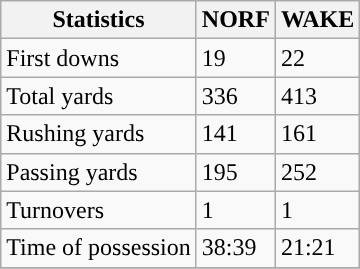<table class="wikitable" style="float: left;">
<tr>
<th>Statistics</th>
<th>NORF</th>
<th>WAKE</th>
</tr>
<tr>
<td>First downs</td>
<td>19</td>
<td>22</td>
</tr>
<tr>
<td>Total yards</td>
<td>336</td>
<td>413</td>
</tr>
<tr>
<td>Rushing yards</td>
<td>141</td>
<td>161</td>
</tr>
<tr>
<td>Passing yards</td>
<td>195</td>
<td>252</td>
</tr>
<tr>
<td>Turnovers</td>
<td>1</td>
<td>1</td>
</tr>
<tr>
<td>Time of possession</td>
<td>38:39</td>
<td>21:21</td>
</tr>
<tr>
</tr>
</table>
